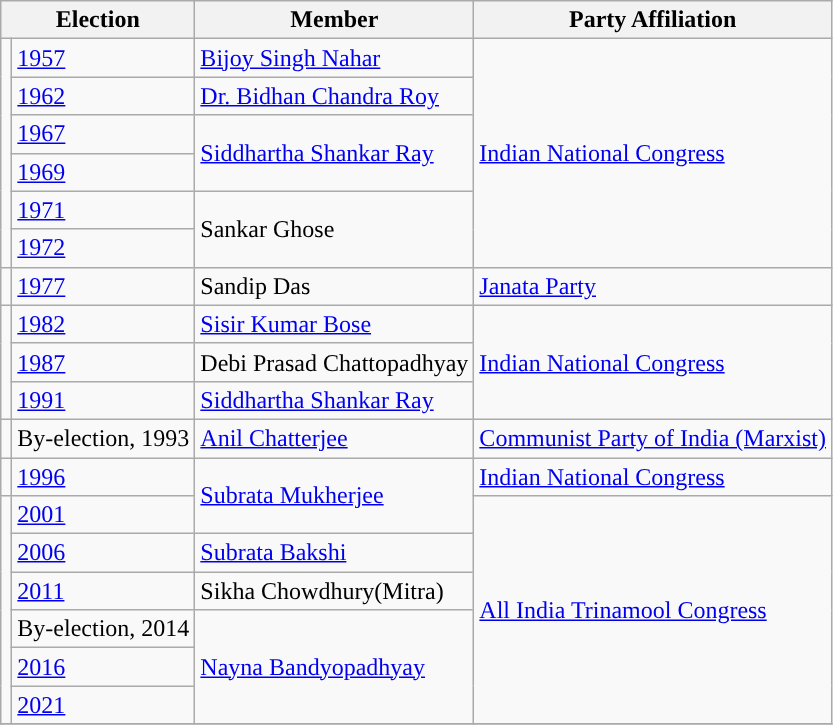<table class="wikitable sortable">
<tr>
<th colspan="2">Election</th>
<th>Member</th>
<th>Party Affiliation</th>
</tr>
<tr>
<td rowspan="6" style="background-color: "></td>
<td><a href='#'>1957</a></td>
<td><a href='#'>Bijoy Singh Nahar</a></td>
<td rowspan="6"><a href='#'>Indian National Congress</a></td>
</tr>
<tr>
<td><a href='#'>1962</a></td>
<td><a href='#'>Dr. Bidhan Chandra Roy</a></td>
</tr>
<tr>
<td><a href='#'>1967</a></td>
<td rowspan="2"><a href='#'>Siddhartha Shankar Ray</a></td>
</tr>
<tr>
<td><a href='#'>1969</a></td>
</tr>
<tr>
<td><a href='#'>1971</a></td>
<td rowspan="2">Sankar Ghose</td>
</tr>
<tr>
<td><a href='#'>1972</a></td>
</tr>
<tr>
<td style="background-color: "></td>
<td><a href='#'>1977</a></td>
<td>Sandip Das</td>
<td><a href='#'>Janata Party</a></td>
</tr>
<tr>
<td rowspan="3" style="background-color: "></td>
<td><a href='#'>1982</a></td>
<td><a href='#'>Sisir Kumar Bose</a></td>
<td rowspan="3"><a href='#'>Indian National Congress</a></td>
</tr>
<tr>
<td><a href='#'>1987</a></td>
<td>Debi Prasad Chattopadhyay</td>
</tr>
<tr>
<td><a href='#'>1991</a></td>
<td><a href='#'>Siddhartha Shankar Ray</a></td>
</tr>
<tr>
<td style="background-color: "></td>
<td>By-election, 1993</td>
<td><a href='#'>Anil Chatterjee</a></td>
<td><a href='#'>Communist Party of India (Marxist)</a></td>
</tr>
<tr>
<td style="background-color: "></td>
<td><a href='#'>1996</a></td>
<td rowspan="2"><a href='#'>Subrata Mukherjee</a></td>
<td><a href='#'>Indian National Congress</a></td>
</tr>
<tr>
<td rowspan="6" style="background-color: "></td>
<td><a href='#'>2001</a></td>
<td rowspan="6"><a href='#'>All India Trinamool Congress</a></td>
</tr>
<tr>
<td><a href='#'>2006</a></td>
<td><a href='#'>Subrata Bakshi</a></td>
</tr>
<tr>
<td><a href='#'>2011</a></td>
<td>Sikha Chowdhury(Mitra)</td>
</tr>
<tr>
<td>By-election, 2014</td>
<td rowspan="3"><a href='#'>Nayna Bandyopadhyay</a></td>
</tr>
<tr>
<td><a href='#'>2016</a></td>
</tr>
<tr>
<td><a href='#'>2021</a></td>
</tr>
<tr>
</tr>
</table>
